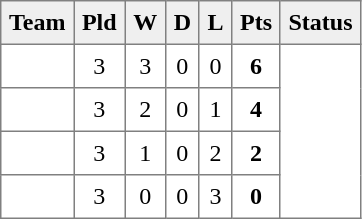<table style=border-collapse:collapse border=1 cellspacing=0 cellpadding=5>
<tr align=center bgcolor=#efefef>
<th>Team</th>
<th>Pld</th>
<th>W</th>
<th>D</th>
<th>L</th>
<th>Pts</th>
<th>Status</th>
</tr>
<tr align=center style="background:#FFFFFF;">
<td style="text-align:left;"> </td>
<td>3</td>
<td>3</td>
<td>0</td>
<td>0</td>
<td><strong>6</strong></td>
<td rowspan=4></td>
</tr>
<tr align=center style="background:#FFFFFF;">
<td style="text-align:left;"> </td>
<td>3</td>
<td>2</td>
<td>0</td>
<td>1</td>
<td><strong>4</strong></td>
</tr>
<tr align=center style="background:#FFFFFF;">
<td style="text-align:left;"> </td>
<td>3</td>
<td>1</td>
<td>0</td>
<td>2</td>
<td><strong>2</strong></td>
</tr>
<tr align=center style="background:#FFFFFF;">
<td style="text-align:left;"> </td>
<td>3</td>
<td>0</td>
<td>0</td>
<td>3</td>
<td><strong>0</strong></td>
</tr>
</table>
